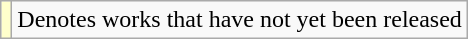<table class="wikitable">
<tr>
<td style="background:#FFFFCC;"></td>
<td>Denotes works that have not yet been released</td>
</tr>
</table>
